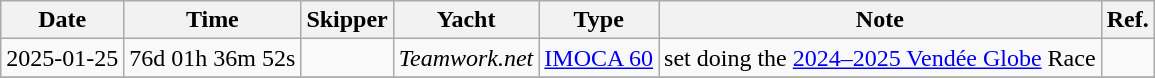<table class="wikitable sortable">
<tr>
<th>Date</th>
<th>Time</th>
<th>Skipper</th>
<th>Yacht</th>
<th>Type</th>
<th>Note</th>
<th>Ref.</th>
</tr>
<tr>
<td>2025-01-25</td>
<td>76d 01h 36m 52s</td>
<td></td>
<td><em>Teamwork.net</em></td>
<td><a href='#'>IMOCA 60</a></td>
<td>set doing the <a href='#'>2024–2025 Vendée Globe</a> Race</td>
<td></td>
</tr>
<tr>
</tr>
</table>
